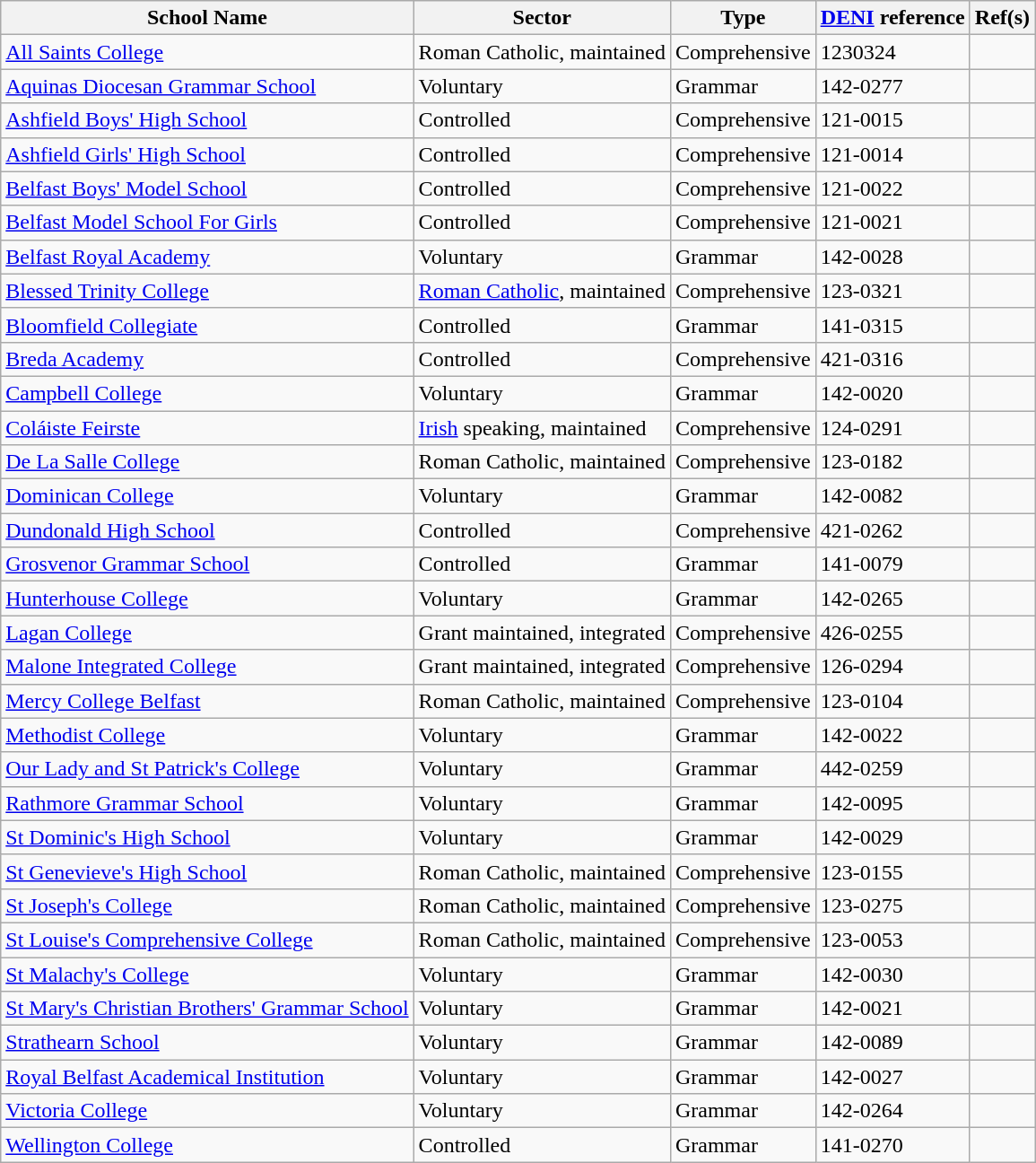<table class="wikitable sortable">
<tr>
<th>School Name</th>
<th>Sector</th>
<th>Type</th>
<th><a href='#'>DENI</a> reference</th>
<th>Ref(s)</th>
</tr>
<tr>
<td><a href='#'>All Saints College</a></td>
<td>Roman Catholic, maintained</td>
<td>Comprehensive</td>
<td>1230324</td>
<td></td>
</tr>
<tr>
<td><a href='#'>Aquinas Diocesan Grammar School</a></td>
<td>Voluntary</td>
<td>Grammar</td>
<td>142-0277</td>
<td></td>
</tr>
<tr>
<td><a href='#'>Ashfield Boys' High School</a></td>
<td>Controlled</td>
<td>Comprehensive</td>
<td>121-0015</td>
<td></td>
</tr>
<tr>
<td><a href='#'>Ashfield Girls' High School</a></td>
<td>Controlled</td>
<td>Comprehensive</td>
<td>121-0014</td>
<td></td>
</tr>
<tr>
<td><a href='#'>Belfast Boys' Model School</a></td>
<td>Controlled</td>
<td>Comprehensive</td>
<td>121-0022</td>
<td></td>
</tr>
<tr>
<td><a href='#'>Belfast Model School For Girls</a></td>
<td>Controlled</td>
<td>Comprehensive</td>
<td>121-0021</td>
<td></td>
</tr>
<tr>
<td><a href='#'>Belfast Royal Academy</a></td>
<td>Voluntary</td>
<td>Grammar</td>
<td>142-0028</td>
<td></td>
</tr>
<tr>
<td><a href='#'>Blessed Trinity College</a></td>
<td><a href='#'>Roman Catholic</a>, maintained</td>
<td>Comprehensive</td>
<td>123-0321</td>
<td></td>
</tr>
<tr>
<td><a href='#'>Bloomfield Collegiate</a></td>
<td>Controlled</td>
<td>Grammar</td>
<td>141-0315</td>
<td></td>
</tr>
<tr>
<td><a href='#'>Breda Academy</a></td>
<td>Controlled</td>
<td>Comprehensive</td>
<td>421-0316</td>
<td></td>
</tr>
<tr>
<td><a href='#'>Campbell College</a></td>
<td>Voluntary</td>
<td>Grammar</td>
<td>142-0020</td>
<td></td>
</tr>
<tr>
<td><a href='#'>Coláiste Feirste</a></td>
<td><a href='#'>Irish</a> speaking, maintained</td>
<td>Comprehensive</td>
<td>124-0291</td>
<td></td>
</tr>
<tr>
<td><a href='#'>De La Salle College</a></td>
<td>Roman Catholic, maintained</td>
<td>Comprehensive</td>
<td>123-0182</td>
<td></td>
</tr>
<tr>
<td><a href='#'>Dominican College</a></td>
<td>Voluntary</td>
<td>Grammar</td>
<td>142-0082</td>
<td></td>
</tr>
<tr>
<td><a href='#'>Dundonald High School</a></td>
<td>Controlled</td>
<td>Comprehensive</td>
<td>421-0262</td>
<td></td>
</tr>
<tr>
<td><a href='#'>Grosvenor Grammar School</a></td>
<td>Controlled</td>
<td>Grammar</td>
<td>141-0079</td>
<td></td>
</tr>
<tr>
<td><a href='#'>Hunterhouse College</a></td>
<td>Voluntary</td>
<td>Grammar</td>
<td>142-0265</td>
<td></td>
</tr>
<tr>
<td><a href='#'>Lagan College</a></td>
<td>Grant maintained, integrated</td>
<td>Comprehensive</td>
<td>426-0255</td>
<td></td>
</tr>
<tr>
<td><a href='#'>Malone Integrated College</a></td>
<td>Grant maintained, integrated</td>
<td>Comprehensive</td>
<td>126-0294</td>
<td></td>
</tr>
<tr>
<td><a href='#'>Mercy College Belfast</a></td>
<td>Roman Catholic, maintained</td>
<td>Comprehensive</td>
<td>123-0104</td>
<td></td>
</tr>
<tr>
<td><a href='#'>Methodist College</a></td>
<td>Voluntary</td>
<td>Grammar</td>
<td>142-0022</td>
<td></td>
</tr>
<tr>
<td><a href='#'>Our Lady and St Patrick's College</a></td>
<td>Voluntary</td>
<td>Grammar</td>
<td>442-0259</td>
<td></td>
</tr>
<tr>
<td><a href='#'>Rathmore Grammar School</a></td>
<td>Voluntary</td>
<td>Grammar</td>
<td>142-0095</td>
<td></td>
</tr>
<tr>
<td><a href='#'>St Dominic's High School</a></td>
<td>Voluntary</td>
<td>Grammar</td>
<td>142-0029</td>
<td></td>
</tr>
<tr>
<td><a href='#'>St Genevieve's High School</a></td>
<td>Roman Catholic, maintained</td>
<td>Comprehensive</td>
<td>123-0155</td>
<td></td>
</tr>
<tr>
<td><a href='#'>St Joseph's College</a></td>
<td>Roman Catholic, maintained</td>
<td>Comprehensive</td>
<td>123-0275</td>
<td></td>
</tr>
<tr>
<td><a href='#'>St Louise's Comprehensive College</a></td>
<td>Roman Catholic, maintained</td>
<td>Comprehensive</td>
<td>123-0053</td>
<td></td>
</tr>
<tr>
<td><a href='#'>St Malachy's College</a></td>
<td>Voluntary</td>
<td>Grammar</td>
<td>142-0030</td>
<td></td>
</tr>
<tr>
<td><a href='#'>St Mary's Christian Brothers' Grammar School</a></td>
<td>Voluntary</td>
<td>Grammar</td>
<td>142-0021</td>
<td></td>
</tr>
<tr>
<td><a href='#'>Strathearn School</a></td>
<td>Voluntary</td>
<td>Grammar</td>
<td>142-0089</td>
<td></td>
</tr>
<tr>
<td><a href='#'>Royal Belfast Academical Institution</a></td>
<td>Voluntary</td>
<td>Grammar</td>
<td>142-0027</td>
<td></td>
</tr>
<tr>
<td><a href='#'>Victoria College</a></td>
<td>Voluntary</td>
<td>Grammar</td>
<td>142-0264</td>
<td></td>
</tr>
<tr>
<td><a href='#'>Wellington College</a></td>
<td>Controlled</td>
<td>Grammar</td>
<td>141-0270</td>
<td></td>
</tr>
</table>
